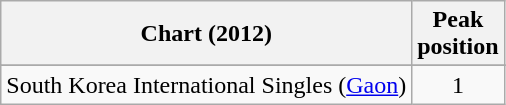<table class="wikitable sortable">
<tr>
<th>Chart (2012)</th>
<th>Peak<br>position</th>
</tr>
<tr>
</tr>
<tr>
<td>South Korea International Singles (<a href='#'>Gaon</a>)</td>
<td style="text-align:center;">1</td>
</tr>
</table>
